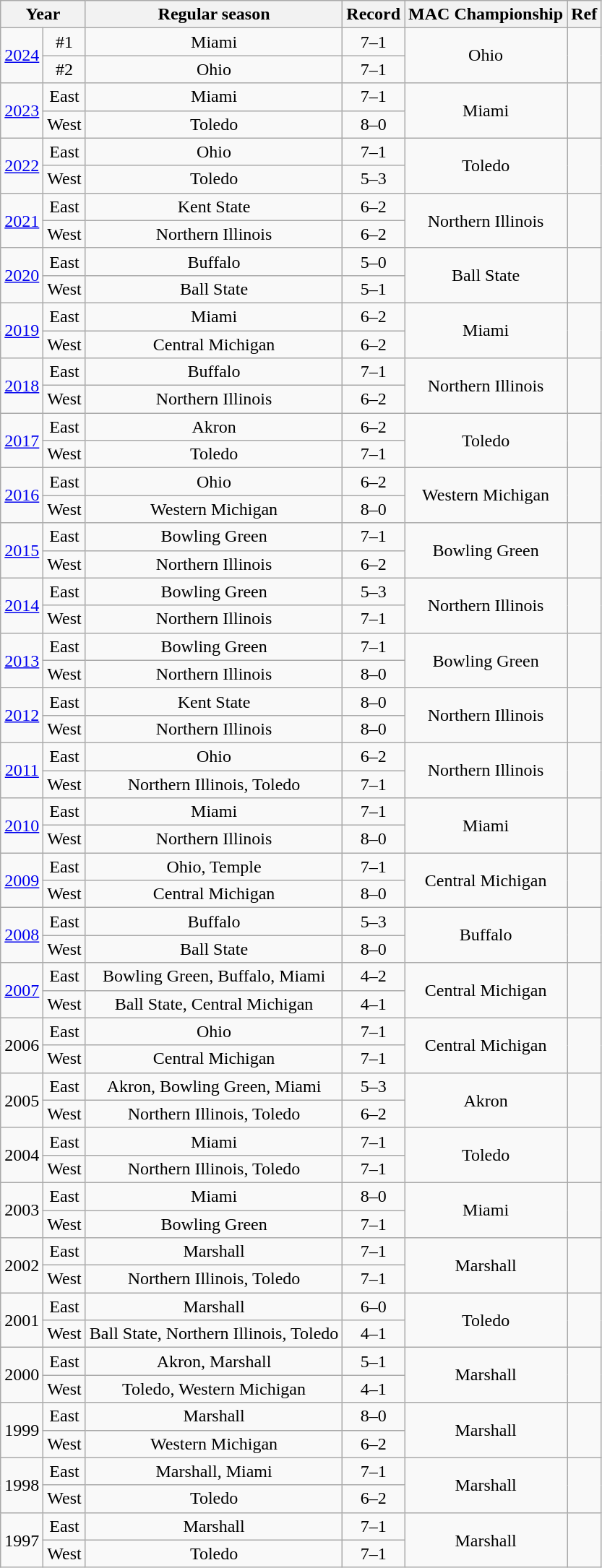<table class="wikitable" style="text-align:center" cellpadding=2 cellspacing=2>
<tr>
<th colspan=2>Year</th>
<th>Regular season</th>
<th>Record</th>
<th>MAC Championship</th>
<th>Ref</th>
</tr>
<tr>
<td rowspan=2><a href='#'>2024</a></td>
<td>#1</td>
<td>Miami</td>
<td>7–1</td>
<td rowspan=2>Ohio</td>
<td rowspan=2></td>
</tr>
<tr>
<td>#2</td>
<td>Ohio</td>
<td>7–1</td>
</tr>
<tr>
<td rowspan=2><a href='#'>2023</a></td>
<td>East</td>
<td>Miami</td>
<td>7–1</td>
<td rowspan=2>Miami</td>
<td rowspan=2></td>
</tr>
<tr>
<td>West</td>
<td>Toledo</td>
<td>8–0</td>
</tr>
<tr>
<td rowspan=2><a href='#'>2022</a></td>
<td>East</td>
<td>Ohio</td>
<td>7–1</td>
<td rowspan=2>Toledo</td>
<td rowspan=2></td>
</tr>
<tr>
<td>West</td>
<td>Toledo</td>
<td>5–3</td>
</tr>
<tr>
<td rowspan=2><a href='#'>2021</a></td>
<td>East</td>
<td>Kent State</td>
<td>6–2</td>
<td rowspan=2>Northern Illinois</td>
<td rowspan=2></td>
</tr>
<tr>
<td>West</td>
<td>Northern Illinois</td>
<td>6–2</td>
</tr>
<tr>
<td rowspan=2><a href='#'>2020</a></td>
<td>East</td>
<td>Buffalo</td>
<td>5–0</td>
<td rowspan=2>Ball State</td>
<td rowspan=2></td>
</tr>
<tr>
<td>West</td>
<td>Ball State</td>
<td>5–1</td>
</tr>
<tr>
<td rowspan=2><a href='#'>2019</a></td>
<td>East</td>
<td>Miami</td>
<td>6–2</td>
<td rowspan=2>Miami</td>
<td rowspan=2></td>
</tr>
<tr>
<td>West</td>
<td>Central Michigan</td>
<td>6–2</td>
</tr>
<tr>
<td rowspan=2><a href='#'>2018</a></td>
<td>East</td>
<td>Buffalo</td>
<td>7–1</td>
<td rowspan=2>Northern Illinois</td>
<td rowspan=2></td>
</tr>
<tr>
<td>West</td>
<td>Northern Illinois</td>
<td>6–2</td>
</tr>
<tr>
<td rowspan=2><a href='#'>2017</a></td>
<td>East</td>
<td>Akron</td>
<td>6–2</td>
<td rowspan=2>Toledo</td>
<td rowspan=2></td>
</tr>
<tr>
<td>West</td>
<td>Toledo</td>
<td>7–1</td>
</tr>
<tr>
<td rowspan=2><a href='#'>2016</a></td>
<td>East</td>
<td>Ohio</td>
<td>6–2</td>
<td rowspan=2>Western Michigan</td>
<td rowspan=2></td>
</tr>
<tr>
<td>West</td>
<td>Western Michigan</td>
<td>8–0</td>
</tr>
<tr>
<td rowspan=2><a href='#'>2015</a></td>
<td>East</td>
<td>Bowling Green</td>
<td>7–1</td>
<td rowspan=2>Bowling Green</td>
<td rowspan=2></td>
</tr>
<tr>
<td>West</td>
<td>Northern Illinois</td>
<td>6–2</td>
</tr>
<tr>
<td rowspan=2><a href='#'>2014</a></td>
<td>East</td>
<td>Bowling Green</td>
<td>5–3</td>
<td rowspan=2>Northern Illinois</td>
<td rowspan=2></td>
</tr>
<tr>
<td>West</td>
<td>Northern Illinois</td>
<td>7–1</td>
</tr>
<tr>
<td rowspan=2><a href='#'>2013</a></td>
<td>East</td>
<td>Bowling Green</td>
<td>7–1</td>
<td rowspan=2>Bowling Green</td>
<td rowspan=2></td>
</tr>
<tr>
<td>West</td>
<td>Northern Illinois</td>
<td>8–0</td>
</tr>
<tr>
<td rowspan=2><a href='#'>2012</a></td>
<td>East</td>
<td>Kent State</td>
<td>8–0</td>
<td rowspan=2>Northern Illinois</td>
<td rowspan=2></td>
</tr>
<tr>
<td>West</td>
<td>Northern Illinois</td>
<td>8–0</td>
</tr>
<tr>
<td rowspan=2><a href='#'>2011</a></td>
<td>East</td>
<td>Ohio</td>
<td>6–2</td>
<td rowspan=2>Northern Illinois</td>
<td rowspan=2></td>
</tr>
<tr>
<td>West</td>
<td>Northern Illinois, Toledo</td>
<td>7–1</td>
</tr>
<tr>
<td rowspan=2><a href='#'>2010</a></td>
<td>East</td>
<td>Miami</td>
<td>7–1</td>
<td rowspan=2>Miami</td>
<td rowspan=2></td>
</tr>
<tr>
<td>West</td>
<td>Northern Illinois</td>
<td>8–0</td>
</tr>
<tr>
<td rowspan=2><a href='#'>2009</a></td>
<td>East</td>
<td>Ohio, Temple</td>
<td>7–1</td>
<td rowspan=2>Central Michigan</td>
<td rowspan=2></td>
</tr>
<tr>
<td>West</td>
<td>Central Michigan</td>
<td>8–0</td>
</tr>
<tr>
<td rowspan=2><a href='#'>2008</a></td>
<td>East</td>
<td>Buffalo</td>
<td>5–3</td>
<td rowspan=2>Buffalo</td>
<td rowspan=2></td>
</tr>
<tr>
<td>West</td>
<td>Ball State</td>
<td>8–0</td>
</tr>
<tr>
<td rowspan=2><a href='#'>2007</a></td>
<td>East</td>
<td>Bowling Green, Buffalo, Miami</td>
<td>4–2</td>
<td rowspan=2>Central Michigan</td>
<td rowspan=2></td>
</tr>
<tr>
<td>West</td>
<td>Ball State, Central Michigan</td>
<td>4–1</td>
</tr>
<tr>
<td rowspan=2>2006</td>
<td>East</td>
<td>Ohio</td>
<td>7–1</td>
<td rowspan=2>Central Michigan</td>
<td rowspan=2></td>
</tr>
<tr>
<td>West</td>
<td>Central Michigan</td>
<td>7–1</td>
</tr>
<tr>
<td rowspan=2>2005</td>
<td>East</td>
<td>Akron, Bowling Green, Miami</td>
<td>5–3</td>
<td rowspan=2>Akron</td>
<td rowspan=2></td>
</tr>
<tr>
<td>West</td>
<td>Northern Illinois, Toledo</td>
<td>6–2</td>
</tr>
<tr>
<td rowspan=2>2004</td>
<td>East</td>
<td>Miami</td>
<td>7–1</td>
<td rowspan=2>Toledo</td>
<td rowspan=2></td>
</tr>
<tr>
<td>West</td>
<td>Northern Illinois, Toledo</td>
<td>7–1</td>
</tr>
<tr>
<td rowspan=2>2003</td>
<td>East</td>
<td>Miami</td>
<td>8–0</td>
<td rowspan=2>Miami</td>
<td rowspan=2></td>
</tr>
<tr>
<td>West</td>
<td>Bowling Green</td>
<td>7–1</td>
</tr>
<tr>
<td rowspan=2>2002</td>
<td>East</td>
<td>Marshall</td>
<td>7–1</td>
<td rowspan=2>Marshall</td>
<td rowspan=2></td>
</tr>
<tr>
<td>West</td>
<td>Northern Illinois, Toledo</td>
<td>7–1</td>
</tr>
<tr>
<td rowspan=2>2001</td>
<td>East</td>
<td>Marshall</td>
<td>6–0</td>
<td rowspan=2>Toledo</td>
<td rowspan=2></td>
</tr>
<tr>
<td>West</td>
<td>Ball State, Northern Illinois, Toledo</td>
<td>4–1</td>
</tr>
<tr>
<td rowspan=2>2000</td>
<td>East</td>
<td>Akron, Marshall</td>
<td>5–1</td>
<td rowspan=2>Marshall</td>
<td rowspan=2></td>
</tr>
<tr>
<td>West</td>
<td>Toledo, Western Michigan</td>
<td>4–1</td>
</tr>
<tr>
<td rowspan=2>1999</td>
<td>East</td>
<td>Marshall</td>
<td>8–0</td>
<td rowspan=2>Marshall</td>
<td rowspan=2></td>
</tr>
<tr>
<td>West</td>
<td>Western Michigan</td>
<td>6–2</td>
</tr>
<tr>
<td rowspan=2>1998</td>
<td>East</td>
<td>Marshall, Miami</td>
<td>7–1</td>
<td rowspan=2>Marshall</td>
<td rowspan=2></td>
</tr>
<tr>
<td>West</td>
<td>Toledo</td>
<td>6–2</td>
</tr>
<tr>
<td rowspan=2>1997</td>
<td>East</td>
<td>Marshall</td>
<td>7–1</td>
<td rowspan=2>Marshall</td>
<td rowspan=2></td>
</tr>
<tr>
<td>West</td>
<td>Toledo</td>
<td>7–1</td>
</tr>
</table>
